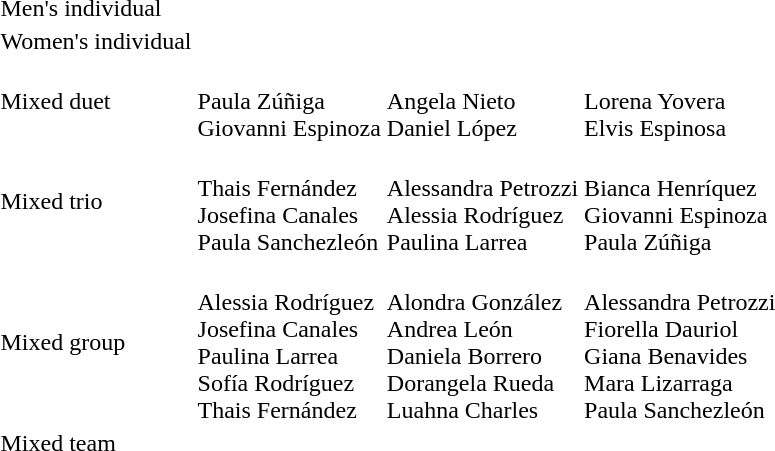<table>
<tr>
<td>Men's individual</td>
<td></td>
<td></td>
<td></td>
</tr>
<tr>
<td>Women's individual</td>
<td></td>
<td></td>
<td></td>
</tr>
<tr>
<td>Mixed duet</td>
<td><br>Paula Zúñiga<br>Giovanni Espinoza</td>
<td><br>Angela Nieto<br>Daniel López</td>
<td><br>Lorena Yovera<br>Elvis Espinosa</td>
</tr>
<tr>
<td>Mixed trio</td>
<td><br>Thais Fernández<br>Josefina Canales<br>Paula Sanchezleón</td>
<td><br>Alessandra Petrozzi<br>Alessia Rodríguez<br>Paulina Larrea</td>
<td><br>Bianca Henríquez<br>Giovanni Espinoza<br>Paula Zúñiga</td>
</tr>
<tr>
<td>Mixed group</td>
<td><br>Alessia Rodríguez<br>Josefina Canales<br>Paulina Larrea<br>Sofía Rodríguez<br>Thais Fernández</td>
<td><br>Alondra González<br>Andrea León<br>Daniela Borrero<br>Dorangela Rueda<br>Luahna Charles</td>
<td><br>Alessandra Petrozzi<br>Fiorella Dauriol<br>Giana Benavides<br>Mara Lizarraga<br>Paula Sanchezleón</td>
</tr>
<tr>
<td>Mixed team</td>
<td></td>
<td></td>
<td></td>
</tr>
<tr>
</tr>
</table>
